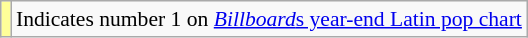<table class="wikitable" style="font-size:90%;">
<tr>
<td style="background-color:#FFFF99"></td>
<td>Indicates number 1 on <a href='#'><em>Billboard</em>s year-end Latin pop chart</a></td>
</tr>
</table>
